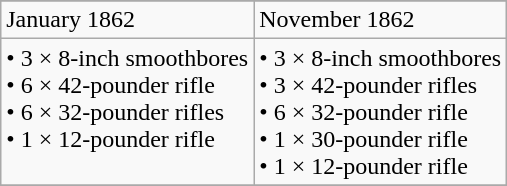<table class="wikitable">
<tr>
</tr>
<tr>
<td>January 1862</td>
<td>November 1862</td>
</tr>
<tr>
<td valign=top>• 3 × 8-inch smoothbores<br>• 6 × 42-pounder rifle<br>• 6 × 32-pounder rifles<br>• 1 × 12-pounder rifle<br></td>
<td valign=top>• 3 × 8-inch smoothbores<br>• 3 × 42-pounder rifles<br>• 6 × 32-pounder rifle<br>• 1 × 30-pounder rifle<br>• 1 × 12-pounder rifle<br></td>
</tr>
<tr>
</tr>
</table>
